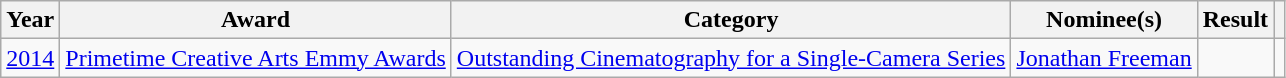<table class="wikitable plainrowheaders">
<tr>
<th>Year</th>
<th>Award</th>
<th>Category</th>
<th>Nominee(s)</th>
<th>Result</th>
<th></th>
</tr>
<tr>
<td><a href='#'>2014</a></td>
<td scope="row"><a href='#'>Primetime Creative Arts Emmy Awards</a></td>
<td scope="row"><a href='#'>Outstanding Cinematography for a Single-Camera Series</a></td>
<td scope="row"><a href='#'>Jonathan Freeman</a></td>
<td></td>
<td style="text-align:center;"></td>
</tr>
</table>
